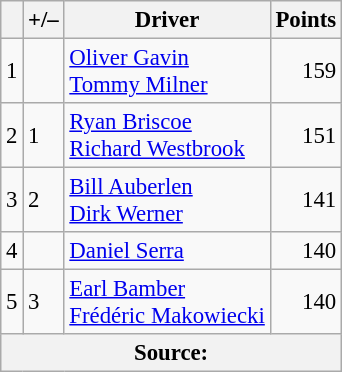<table class="wikitable" style="font-size: 95%;">
<tr>
<th scope="col"></th>
<th scope="col">+/–</th>
<th scope="col">Driver</th>
<th scope="col">Points</th>
</tr>
<tr>
<td align=center>1</td>
<td align="left"></td>
<td> <a href='#'>Oliver Gavin</a><br> <a href='#'>Tommy Milner</a></td>
<td align=right>159</td>
</tr>
<tr>
<td align=center>2</td>
<td align="left"> 1</td>
<td> <a href='#'>Ryan Briscoe</a><br> <a href='#'>Richard Westbrook</a></td>
<td align=right>151</td>
</tr>
<tr>
<td align=center>3</td>
<td align="left"> 2</td>
<td> <a href='#'>Bill Auberlen</a><br> <a href='#'>Dirk Werner</a></td>
<td align=right>141</td>
</tr>
<tr>
<td align=center>4</td>
<td align="left"></td>
<td> <a href='#'>Daniel Serra</a></td>
<td align=right>140</td>
</tr>
<tr>
<td align=center>5</td>
<td align="left"> 3</td>
<td> <a href='#'>Earl Bamber</a><br> <a href='#'>Frédéric Makowiecki</a></td>
<td align=right>140</td>
</tr>
<tr>
<th colspan=5>Source:</th>
</tr>
</table>
